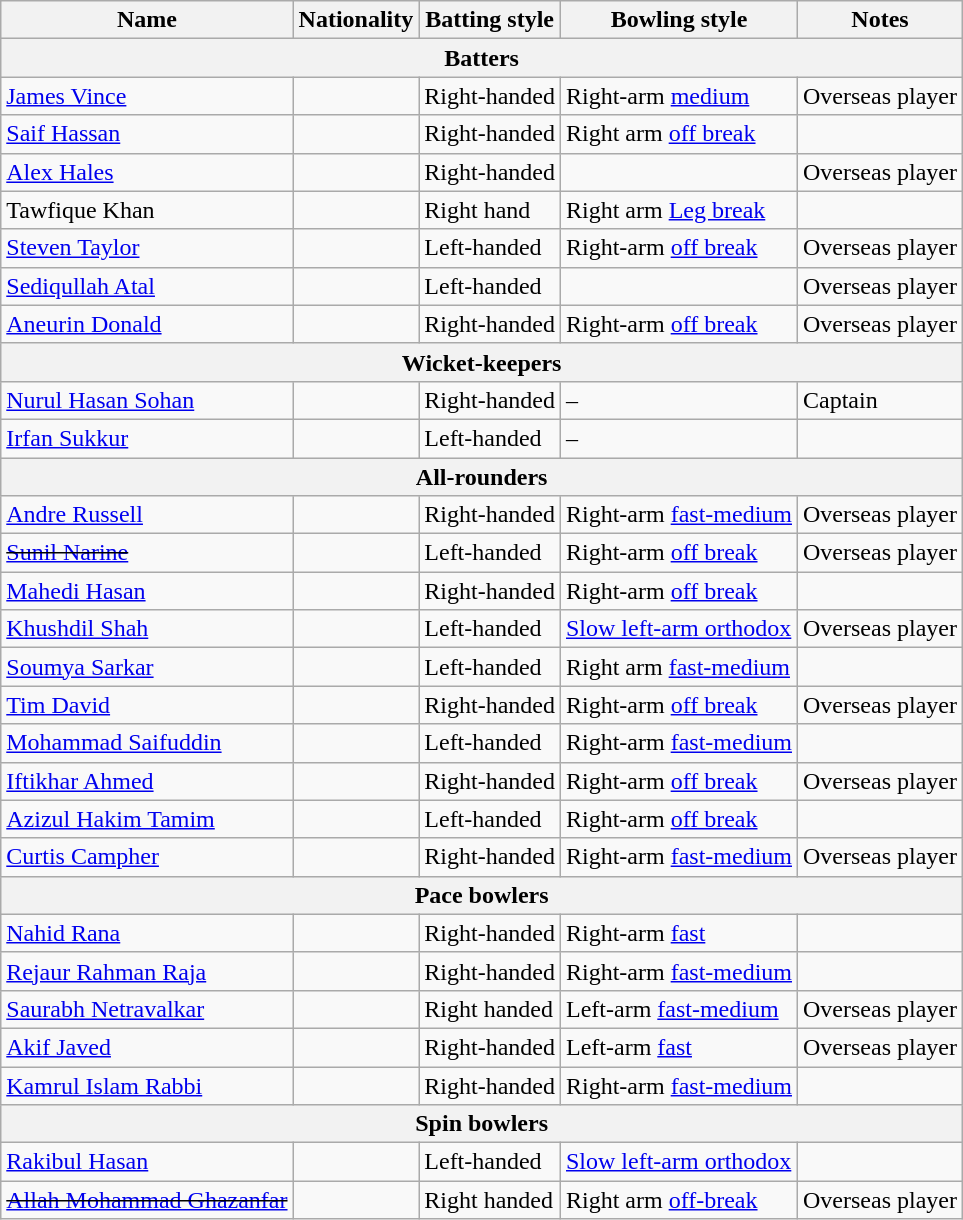<table class="wikitable">
<tr>
<th>Name</th>
<th>Nationality</th>
<th>Batting style</th>
<th>Bowling style</th>
<th>Notes</th>
</tr>
<tr>
<th colspan="5">Batters</th>
</tr>
<tr>
<td><a href='#'>James Vince</a></td>
<td></td>
<td>Right-handed</td>
<td>Right-arm <a href='#'>medium</a></td>
<td>Overseas player</td>
</tr>
<tr>
<td><a href='#'>Saif Hassan</a></td>
<td></td>
<td>Right-handed</td>
<td>Right arm <a href='#'>off break</a></td>
<td></td>
</tr>
<tr>
<td><a href='#'>Alex Hales</a></td>
<td></td>
<td>Right-handed</td>
<td></td>
<td>Overseas player</td>
</tr>
<tr>
<td>Tawfique Khan</td>
<td></td>
<td>Right hand</td>
<td>Right arm <a href='#'>Leg break</a></td>
<td></td>
</tr>
<tr>
<td><a href='#'>Steven Taylor</a></td>
<td></td>
<td>Left-handed</td>
<td>Right-arm <a href='#'>off break</a></td>
<td>Overseas player</td>
</tr>
<tr>
<td><a href='#'>Sediqullah Atal</a></td>
<td></td>
<td>Left-handed</td>
<td></td>
<td>Overseas player</td>
</tr>
<tr>
<td><a href='#'>Aneurin Donald</a></td>
<td></td>
<td>Right-handed</td>
<td>Right-arm <a href='#'>off break</a></td>
<td>Overseas player</td>
</tr>
<tr>
<th colspan="5">Wicket-keepers</th>
</tr>
<tr>
<td><a href='#'>Nurul Hasan Sohan</a></td>
<td></td>
<td>Right-handed</td>
<td>–</td>
<td>Captain</td>
</tr>
<tr>
<td><a href='#'>Irfan Sukkur</a></td>
<td></td>
<td>Left-handed</td>
<td>–</td>
<td></td>
</tr>
<tr>
<th colspan="5">All-rounders</th>
</tr>
<tr>
<td><a href='#'>Andre Russell</a></td>
<td></td>
<td>Right-handed</td>
<td>Right-arm <a href='#'>fast-medium</a></td>
<td>Overseas player</td>
</tr>
<tr>
<td><s><a href='#'>Sunil Narine</a></s></td>
<td></td>
<td>Left-handed</td>
<td>Right-arm <a href='#'>off break</a></td>
<td>Overseas player</td>
</tr>
<tr>
<td><a href='#'>Mahedi Hasan</a></td>
<td></td>
<td>Right-handed</td>
<td>Right-arm <a href='#'>off break</a></td>
<td></td>
</tr>
<tr>
<td><a href='#'>Khushdil Shah</a></td>
<td></td>
<td>Left-handed</td>
<td><a href='#'>Slow left-arm orthodox</a></td>
<td>Overseas player</td>
</tr>
<tr>
<td><a href='#'>Soumya Sarkar</a></td>
<td></td>
<td>Left-handed</td>
<td>Right arm <a href='#'>fast-medium</a></td>
<td></td>
</tr>
<tr>
<td><a href='#'>Tim David</a></td>
<td></td>
<td>Right-handed</td>
<td>Right-arm <a href='#'>off break</a></td>
<td>Overseas player</td>
</tr>
<tr>
<td><a href='#'>Mohammad Saifuddin</a></td>
<td></td>
<td>Left-handed</td>
<td>Right-arm <a href='#'>fast-medium</a></td>
<td></td>
</tr>
<tr>
<td><a href='#'>Iftikhar Ahmed</a></td>
<td></td>
<td>Right-handed</td>
<td>Right-arm <a href='#'>off break</a></td>
<td>Overseas player</td>
</tr>
<tr>
<td><a href='#'>Azizul Hakim Tamim</a></td>
<td></td>
<td>Left-handed</td>
<td>Right-arm <a href='#'>off break</a></td>
<td></td>
</tr>
<tr>
<td><a href='#'>Curtis Campher</a></td>
<td></td>
<td>Right-handed</td>
<td>Right-arm <a href='#'>fast-medium</a></td>
<td>Overseas player</td>
</tr>
<tr>
<th colspan="5">Pace bowlers</th>
</tr>
<tr>
<td><a href='#'>Nahid Rana</a></td>
<td></td>
<td>Right-handed</td>
<td>Right-arm <a href='#'>fast</a></td>
<td></td>
</tr>
<tr>
<td><a href='#'>Rejaur Rahman Raja</a></td>
<td></td>
<td>Right-handed</td>
<td>Right-arm <a href='#'>fast-medium</a></td>
<td></td>
</tr>
<tr>
<td><a href='#'>Saurabh Netravalkar</a></td>
<td></td>
<td>Right handed</td>
<td>Left-arm <a href='#'>fast-medium</a></td>
<td>Overseas player</td>
</tr>
<tr>
<td><a href='#'>Akif Javed</a></td>
<td></td>
<td>Right-handed</td>
<td>Left-arm <a href='#'>fast</a></td>
<td>Overseas player</td>
</tr>
<tr>
<td><a href='#'>Kamrul Islam Rabbi</a></td>
<td></td>
<td>Right-handed</td>
<td>Right-arm <a href='#'>fast-medium</a></td>
<td></td>
</tr>
<tr>
<th colspan="5">Spin bowlers</th>
</tr>
<tr>
<td><a href='#'>Rakibul Hasan</a></td>
<td></td>
<td>Left-handed</td>
<td><a href='#'>Slow left-arm orthodox</a></td>
<td></td>
</tr>
<tr>
<td><s><a href='#'>Allah Mohammad Ghazanfar</a></s></td>
<td></td>
<td>Right handed</td>
<td>Right arm <a href='#'>off-break</a></td>
<td>Overseas player</td>
</tr>
</table>
